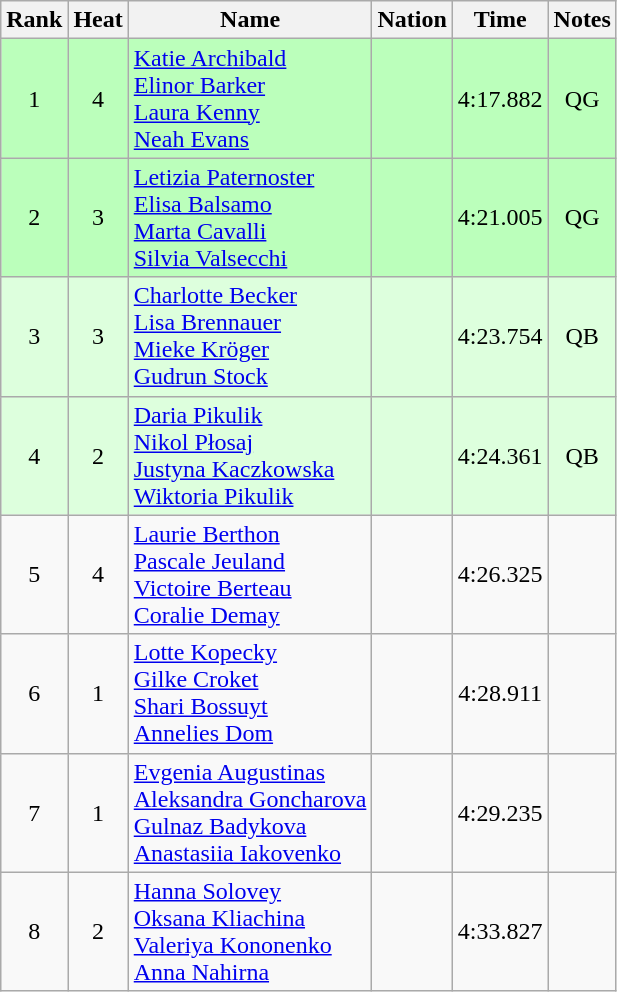<table class="wikitable sortable" style="text-align:center">
<tr>
<th>Rank</th>
<th>Heat</th>
<th>Name</th>
<th>Nation</th>
<th>Time</th>
<th>Notes</th>
</tr>
<tr bgcolor="bbffbb">
<td>1</td>
<td>4</td>
<td align=left><a href='#'>Katie Archibald</a><br><a href='#'>Elinor Barker</a><br><a href='#'>Laura Kenny</a><br><a href='#'>Neah Evans</a></td>
<td align=left></td>
<td>4:17.882</td>
<td>QG</td>
</tr>
<tr bgcolor="bbffbb">
<td>2</td>
<td>3</td>
<td align=left><a href='#'>Letizia Paternoster</a><br><a href='#'>Elisa Balsamo</a><br><a href='#'>Marta Cavalli</a><br><a href='#'>Silvia Valsecchi</a></td>
<td align=left></td>
<td>4:21.005</td>
<td>QG</td>
</tr>
<tr bgcolor="ddffdd">
<td>3</td>
<td>3</td>
<td align=left><a href='#'>Charlotte Becker</a><br><a href='#'>Lisa Brennauer</a><br><a href='#'>Mieke Kröger</a><br><a href='#'>Gudrun Stock</a></td>
<td align=left></td>
<td>4:23.754</td>
<td>QB</td>
</tr>
<tr bgcolor="ddffdd">
<td>4</td>
<td>2</td>
<td align=left><a href='#'>Daria Pikulik</a><br><a href='#'>Nikol Płosaj</a><br><a href='#'>Justyna Kaczkowska</a><br><a href='#'>Wiktoria Pikulik</a></td>
<td align=left></td>
<td>4:24.361</td>
<td>QB</td>
</tr>
<tr>
<td>5</td>
<td>4</td>
<td align=left><a href='#'>Laurie Berthon</a><br><a href='#'>Pascale Jeuland</a><br><a href='#'>Victoire Berteau</a><br><a href='#'>Coralie Demay</a></td>
<td align=left></td>
<td>4:26.325</td>
<td></td>
</tr>
<tr>
<td>6</td>
<td>1</td>
<td align=left><a href='#'>Lotte Kopecky</a><br><a href='#'>Gilke Croket</a><br><a href='#'>Shari Bossuyt</a><br><a href='#'>Annelies Dom</a></td>
<td align=left></td>
<td>4:28.911</td>
<td></td>
</tr>
<tr>
<td>7</td>
<td>1</td>
<td align=left><a href='#'>Evgenia Augustinas</a><br><a href='#'>Aleksandra Goncharova</a><br><a href='#'>Gulnaz Badykova</a><br><a href='#'>Anastasiia Iakovenko</a></td>
<td align=left></td>
<td>4:29.235</td>
<td></td>
</tr>
<tr>
<td>8</td>
<td>2</td>
<td align=left><a href='#'>Hanna Solovey</a><br><a href='#'>Oksana Kliachina</a><br><a href='#'>Valeriya Kononenko</a><br><a href='#'>Anna Nahirna</a></td>
<td align=left></td>
<td>4:33.827</td>
<td></td>
</tr>
</table>
